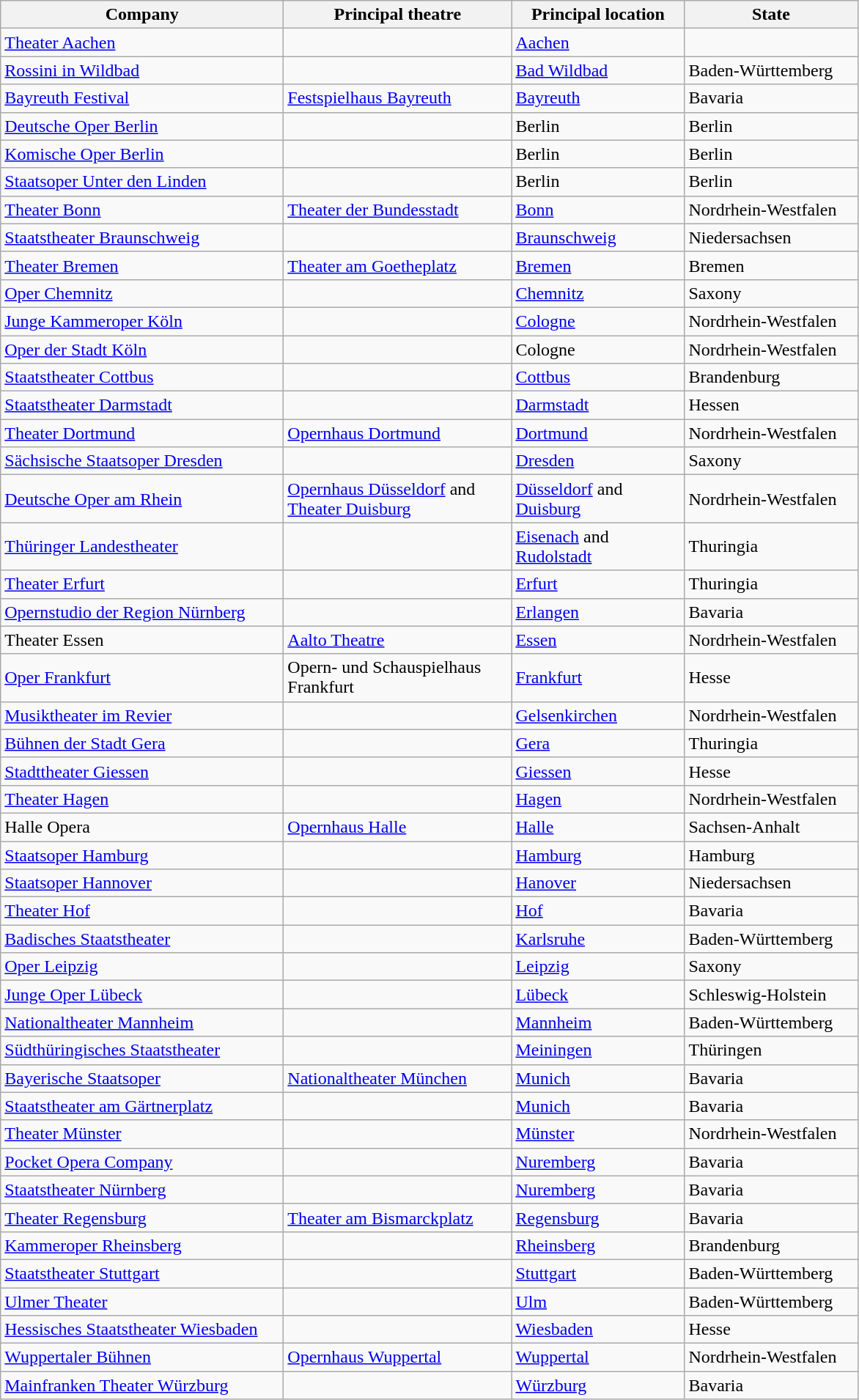<table class="wikitable sortable">
<tr>
<th width=250>Company</th>
<th width=200>Principal theatre</th>
<th width=150>Principal location</th>
<th width=150>State</th>
</tr>
<tr>
<td><a href='#'>Theater Aachen</a></td>
<td></td>
<td><a href='#'>Aachen</a></td>
<td></td>
</tr>
<tr>
<td><a href='#'>Rossini in Wildbad</a></td>
<td></td>
<td><a href='#'>Bad Wildbad</a></td>
<td>Baden-Württemberg</td>
</tr>
<tr>
<td><a href='#'>Bayreuth Festival</a></td>
<td><a href='#'>Festspielhaus Bayreuth</a></td>
<td><a href='#'>Bayreuth</a></td>
<td>Bavaria</td>
</tr>
<tr>
<td><a href='#'>Deutsche Oper Berlin</a></td>
<td></td>
<td>Berlin</td>
<td>Berlin</td>
</tr>
<tr>
<td><a href='#'>Komische Oper Berlin</a></td>
<td></td>
<td>Berlin</td>
<td>Berlin</td>
</tr>
<tr>
<td><a href='#'>Staatsoper Unter den Linden</a></td>
<td></td>
<td>Berlin</td>
<td>Berlin</td>
</tr>
<tr>
<td><a href='#'>Theater Bonn</a></td>
<td><a href='#'>Theater der Bundesstadt</a></td>
<td><a href='#'>Bonn</a></td>
<td>Nordrhein-Westfalen</td>
</tr>
<tr>
<td><a href='#'>Staatstheater Braunschweig</a></td>
<td></td>
<td><a href='#'>Braunschweig</a></td>
<td>Niedersachsen</td>
</tr>
<tr>
<td><a href='#'>Theater Bremen</a></td>
<td><a href='#'>Theater am Goetheplatz</a></td>
<td><a href='#'>Bremen</a></td>
<td>Bremen</td>
</tr>
<tr>
<td><a href='#'>Oper Chemnitz</a></td>
<td></td>
<td><a href='#'>Chemnitz</a></td>
<td>Saxony</td>
</tr>
<tr>
<td><a href='#'>Junge Kammeroper Köln</a></td>
<td></td>
<td><a href='#'>Cologne</a></td>
<td>Nordrhein-Westfalen</td>
</tr>
<tr>
<td><a href='#'>Oper der Stadt Köln</a></td>
<td></td>
<td>Cologne</td>
<td>Nordrhein-Westfalen</td>
</tr>
<tr>
<td><a href='#'>Staatstheater Cottbus</a></td>
<td></td>
<td><a href='#'>Cottbus</a></td>
<td>Brandenburg</td>
</tr>
<tr>
<td><a href='#'>Staatstheater Darmstadt</a></td>
<td></td>
<td><a href='#'>Darmstadt</a></td>
<td>Hessen</td>
</tr>
<tr>
<td><a href='#'>Theater Dortmund</a></td>
<td><a href='#'>Opernhaus Dortmund</a></td>
<td><a href='#'>Dortmund</a></td>
<td>Nordrhein-Westfalen</td>
</tr>
<tr>
<td><a href='#'>Sächsische Staatsoper Dresden</a></td>
<td></td>
<td><a href='#'>Dresden</a></td>
<td>Saxony</td>
</tr>
<tr>
<td><a href='#'>Deutsche Oper am Rhein</a></td>
<td><a href='#'>Opernhaus Düsseldorf</a> and <a href='#'>Theater Duisburg</a></td>
<td><a href='#'>Düsseldorf</a> and <a href='#'>Duisburg</a></td>
<td>Nordrhein-Westfalen</td>
</tr>
<tr>
<td><a href='#'>Thüringer Landestheater</a></td>
<td></td>
<td><a href='#'>Eisenach</a> and <a href='#'>Rudolstadt</a></td>
<td>Thuringia</td>
</tr>
<tr>
<td><a href='#'>Theater Erfurt</a></td>
<td></td>
<td><a href='#'>Erfurt</a></td>
<td>Thuringia</td>
</tr>
<tr>
<td><a href='#'>Opernstudio der Region Nürnberg</a></td>
<td></td>
<td><a href='#'>Erlangen</a></td>
<td>Bavaria</td>
</tr>
<tr>
<td>Theater Essen</td>
<td><a href='#'>Aalto Theatre</a></td>
<td><a href='#'>Essen</a></td>
<td>Nordrhein-Westfalen</td>
</tr>
<tr>
<td><a href='#'>Oper Frankfurt</a></td>
<td>Opern- und Schauspielhaus Frankfurt</td>
<td><a href='#'>Frankfurt</a></td>
<td>Hesse</td>
</tr>
<tr>
<td><a href='#'>Musiktheater im Revier</a></td>
<td></td>
<td><a href='#'>Gelsenkirchen</a></td>
<td>Nordrhein-Westfalen</td>
</tr>
<tr>
<td><a href='#'>Bühnen der Stadt Gera</a></td>
<td></td>
<td><a href='#'>Gera</a></td>
<td>Thuringia</td>
</tr>
<tr>
<td><a href='#'>Stadttheater Giessen</a></td>
<td></td>
<td><a href='#'>Giessen</a></td>
<td>Hesse</td>
</tr>
<tr>
<td><a href='#'>Theater Hagen</a></td>
<td></td>
<td><a href='#'>Hagen</a></td>
<td>Nordrhein-Westfalen</td>
</tr>
<tr>
<td>Halle Opera</td>
<td><a href='#'>Opernhaus Halle</a></td>
<td><a href='#'>Halle</a></td>
<td>Sachsen-Anhalt</td>
</tr>
<tr>
<td><a href='#'>Staatsoper Hamburg</a></td>
<td></td>
<td><a href='#'>Hamburg</a></td>
<td>Hamburg</td>
</tr>
<tr>
<td><a href='#'>Staatsoper Hannover</a></td>
<td></td>
<td><a href='#'>Hanover</a></td>
<td>Niedersachsen</td>
</tr>
<tr>
<td><a href='#'>Theater Hof</a></td>
<td></td>
<td><a href='#'>Hof</a></td>
<td>Bavaria</td>
</tr>
<tr>
<td><a href='#'>Badisches Staatstheater</a></td>
<td></td>
<td><a href='#'>Karlsruhe</a></td>
<td>Baden-Württemberg</td>
</tr>
<tr>
<td><a href='#'>Oper Leipzig</a></td>
<td></td>
<td><a href='#'>Leipzig</a></td>
<td>Saxony</td>
</tr>
<tr>
<td><a href='#'>Junge Oper Lübeck</a></td>
<td></td>
<td><a href='#'>Lübeck</a></td>
<td>Schleswig-Holstein</td>
</tr>
<tr>
<td><a href='#'>Nationaltheater Mannheim</a></td>
<td></td>
<td><a href='#'>Mannheim</a></td>
<td>Baden-Württemberg</td>
</tr>
<tr>
<td><a href='#'>Südthüringisches Staatstheater</a></td>
<td></td>
<td><a href='#'>Meiningen</a></td>
<td>Thüringen</td>
</tr>
<tr>
<td><a href='#'>Bayerische Staatsoper</a></td>
<td><a href='#'>Nationaltheater München</a></td>
<td><a href='#'>Munich</a></td>
<td>Bavaria</td>
</tr>
<tr>
<td><a href='#'>Staatstheater am Gärtnerplatz</a></td>
<td></td>
<td><a href='#'>Munich</a></td>
<td>Bavaria</td>
</tr>
<tr>
<td><a href='#'>Theater Münster</a></td>
<td></td>
<td><a href='#'>Münster</a></td>
<td>Nordrhein-Westfalen</td>
</tr>
<tr>
<td><a href='#'>Pocket Opera Company</a></td>
<td></td>
<td><a href='#'>Nuremberg</a></td>
<td>Bavaria</td>
</tr>
<tr>
<td><a href='#'>Staatstheater Nürnberg</a></td>
<td></td>
<td><a href='#'>Nuremberg</a></td>
<td>Bavaria</td>
</tr>
<tr>
<td><a href='#'>Theater Regensburg</a></td>
<td><a href='#'>Theater am Bismarckplatz</a></td>
<td><a href='#'>Regensburg</a></td>
<td>Bavaria</td>
</tr>
<tr>
<td><a href='#'>Kammeroper Rheinsberg</a></td>
<td></td>
<td><a href='#'>Rheinsberg</a></td>
<td>Brandenburg</td>
</tr>
<tr>
<td><a href='#'>Staatstheater Stuttgart</a></td>
<td></td>
<td><a href='#'>Stuttgart</a></td>
<td>Baden-Württemberg</td>
</tr>
<tr>
<td><a href='#'>Ulmer Theater</a></td>
<td></td>
<td><a href='#'>Ulm</a></td>
<td>Baden-Württemberg</td>
</tr>
<tr>
<td><a href='#'>Hessisches Staatstheater Wiesbaden</a></td>
<td></td>
<td><a href='#'>Wiesbaden</a></td>
<td>Hesse</td>
</tr>
<tr>
<td><a href='#'>Wuppertaler Bühnen</a></td>
<td><a href='#'>Opernhaus Wuppertal</a></td>
<td><a href='#'>Wuppertal</a></td>
<td>Nordrhein-Westfalen</td>
</tr>
<tr>
<td><a href='#'>Mainfranken Theater Würzburg</a></td>
<td></td>
<td><a href='#'>Würzburg</a></td>
<td>Bavaria</td>
</tr>
</table>
